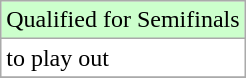<table class="wikitable">
<tr width=10px bgcolor="#ccffcc">
<td>Qualified for Semifinals</td>
</tr>
<tr width=10px bgcolor="#ffffff">
<td>to play out</td>
</tr>
<tr>
</tr>
</table>
